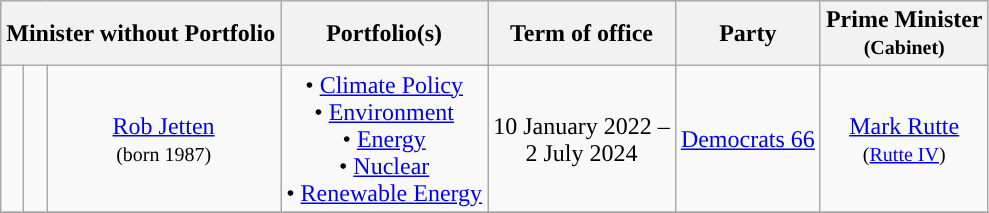<table class="wikitable" style="text-align:center">
<tr>
<th colspan=3>Minister without Portfolio</th>
<th>Portfolio(s)</th>
<th>Term of office</th>
<th>Party</th>
<th>Prime Minister <br> <small>(Cabinet)</small></th>
</tr>
<tr>
<td style="background:"></td>
<td></td>
<td><a href='#'>Rob Jetten</a> <br> <small>(born 1987)</small></td>
<td>• <a href='#'>Climate Policy</a> <br> • <a href='#'>Environment</a> <br> • <a href='#'>Energy</a> <br> • <a href='#'>Nuclear</a> <br> • <a href='#'>Renewable Energy</a></td>
<td>10 January 2022 – <br> 2 July 2024</td>
<td><a href='#'>Democrats 66</a></td>
<td><a href='#'>Mark Rutte</a> <br> <small>(<a href='#'>Rutte IV</a>)</small> <br></td>
</tr>
<tr>
</tr>
</table>
